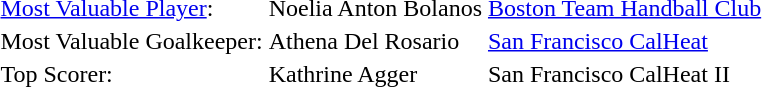<table>
<tr>
<td><a href='#'>Most Valuable Player</a>:</td>
<td>Noelia Anton Bolanos</td>
<td><a href='#'>Boston Team Handball Club</a></td>
</tr>
<tr>
<td>Most Valuable Goalkeeper:</td>
<td>Athena Del Rosario</td>
<td><a href='#'>San Francisco CalHeat</a></td>
</tr>
<tr>
<td>Top Scorer:</td>
<td>Kathrine Agger</td>
<td>San Francisco CalHeat II</td>
</tr>
</table>
